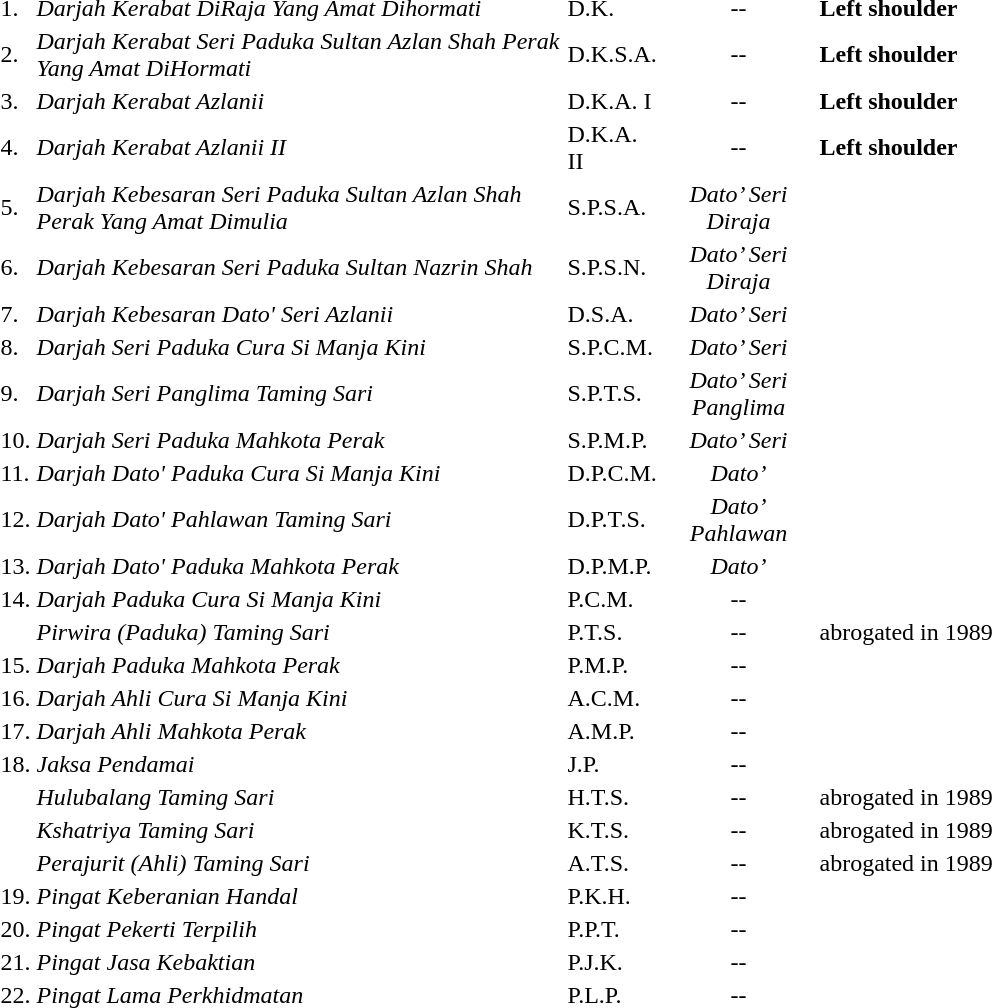<table>
<tr>
<td>1.</td>
<td width=350px><em>Darjah Kerabat DiRaja Yang Amat Dihormati</em></td>
<td width=60px>D.K.</td>
<td width=100px align=center>--</td>
<td><strong>Left shoulder</strong></td>
</tr>
<tr>
<td>2.</td>
<td><em>Darjah Kerabat Seri Paduka Sultan Azlan Shah Perak Yang Amat DiHormati</em></td>
<td>D.K.S.A.</td>
<td align=center>--</td>
<td><strong>Left shoulder</strong></td>
</tr>
<tr>
<td>3.</td>
<td><em>Darjah Kerabat Azlanii</em></td>
<td>D.K.A. I</td>
<td align=center>--</td>
<td><strong>Left shoulder</strong></td>
</tr>
<tr>
<td>4.</td>
<td><em>Darjah Kerabat Azlanii II</em></td>
<td>D.K.A. II</td>
<td align=center>--</td>
<td><strong>Left shoulder</strong></td>
</tr>
<tr>
<td>5.</td>
<td><em>Darjah Kebesaran Seri Paduka Sultan Azlan Shah Perak Yang Amat Dimulia</em></td>
<td>S.P.S.A.</td>
<td align=center><em>Dato’ Seri Diraja</em></td>
</tr>
<tr>
<td>6.</td>
<td><em>Darjah Kebesaran Seri Paduka Sultan Nazrin Shah</em></td>
<td>S.P.S.N.</td>
<td align=center><em>Dato’ Seri Diraja</em></td>
</tr>
<tr>
<td>7.</td>
<td><em>Darjah Kebesaran Dato' Seri Azlanii</em></td>
<td>D.S.A.</td>
<td align=center><em>Dato’ Seri</em></td>
</tr>
<tr>
<td>8.</td>
<td><em>Darjah Seri Paduka Cura Si Manja Kini</em></td>
<td>S.P.C.M.</td>
<td align=center><em>Dato’ Seri</em></td>
</tr>
<tr>
<td>9.</td>
<td><em>Darjah Seri Panglima Taming Sari </em></td>
<td>S.P.T.S.</td>
<td align=center><em>Dato’ Seri Panglima</em></td>
</tr>
<tr>
<td>10.</td>
<td><em>Darjah Seri Paduka Mahkota Perak</em></td>
<td>S.P.M.P.</td>
<td align=center><em>Dato’ Seri</em></td>
</tr>
<tr>
<td>11.</td>
<td><em>Darjah Dato' Paduka Cura Si Manja Kini</em></td>
<td>D.P.C.M.</td>
<td align=center><em>Dato’</em></td>
</tr>
<tr>
<td>12.</td>
<td><em>Darjah Dato' Pahlawan Taming Sari</em></td>
<td>D.P.T.S.</td>
<td align=center><em>Dato’ Pahlawan</em></td>
</tr>
<tr>
<td>13.</td>
<td><em>Darjah Dato' Paduka Mahkota Perak</em></td>
<td>D.P.M.P.</td>
<td align=center><em>Dato’</em></td>
</tr>
<tr>
<td>14.</td>
<td><em>Darjah Paduka Cura Si Manja Kini</em></td>
<td>P.C.M.</td>
<td align=center>--</td>
</tr>
<tr>
<td></td>
<td><em>Pirwira (Paduka) Taming Sari </em></td>
<td>P.T.S.</td>
<td align=center>--</td>
<td>abrogated in 1989</td>
</tr>
<tr>
<td>15.</td>
<td><em>Darjah Paduka Mahkota Perak</em></td>
<td>P.M.P.</td>
<td align=center>--</td>
</tr>
<tr>
<td>16.</td>
<td><em>Darjah Ahli Cura Si Manja Kini</em></td>
<td>A.C.M.</td>
<td align=center>--</td>
</tr>
<tr>
<td>17.</td>
<td><em>Darjah Ahli Mahkota Perak</em></td>
<td>A.M.P.</td>
<td align=center>--</td>
</tr>
<tr>
<td>18.</td>
<td><em>Jaksa Pendamai</em></td>
<td>J.P.</td>
<td align=center>--</td>
</tr>
<tr>
<td></td>
<td><em>Hulubalang Taming Sari </em></td>
<td>H.T.S.</td>
<td align=center>--</td>
<td>abrogated in 1989</td>
</tr>
<tr>
<td></td>
<td><em>Kshatriya Taming Sari </em></td>
<td>K.T.S.</td>
<td align=center>--</td>
<td>abrogated in 1989</td>
</tr>
<tr>
<td></td>
<td><em>Perajurit (Ahli) Taming Sari </em></td>
<td>A.T.S.</td>
<td align=center>--</td>
<td>abrogated in 1989</td>
</tr>
<tr>
<td>19.</td>
<td><em>Pingat Keberanian Handal</em></td>
<td>P.K.H.</td>
<td align=center>--</td>
</tr>
<tr>
<td>20.</td>
<td><em>Pingat Pekerti Terpilih</em></td>
<td>P.P.T.</td>
<td align=center>--</td>
</tr>
<tr>
<td>21.</td>
<td><em>Pingat Jasa Kebaktian</em></td>
<td>P.J.K.</td>
<td align=center>--</td>
</tr>
<tr>
<td>22.</td>
<td><em>Pingat Lama Perkhidmatan</em></td>
<td>P.L.P.</td>
<td align=center>--</td>
</tr>
</table>
